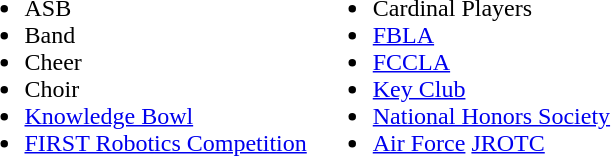<table>
<tr>
<td><br><ul><li>ASB</li><li>Band</li><li>Cheer</li><li>Choir</li><li><a href='#'>Knowledge Bowl</a></li><li><a href='#'>FIRST Robotics Competition</a></li></ul></td>
<td><br><ul><li>Cardinal Players</li><li><a href='#'>FBLA</a></li><li><a href='#'>FCCLA</a></li><li><a href='#'>Key Club</a></li><li><a href='#'>National Honors Society</a></li><li><a href='#'>Air Force</a> <a href='#'>JROTC</a></li></ul></td>
</tr>
</table>
